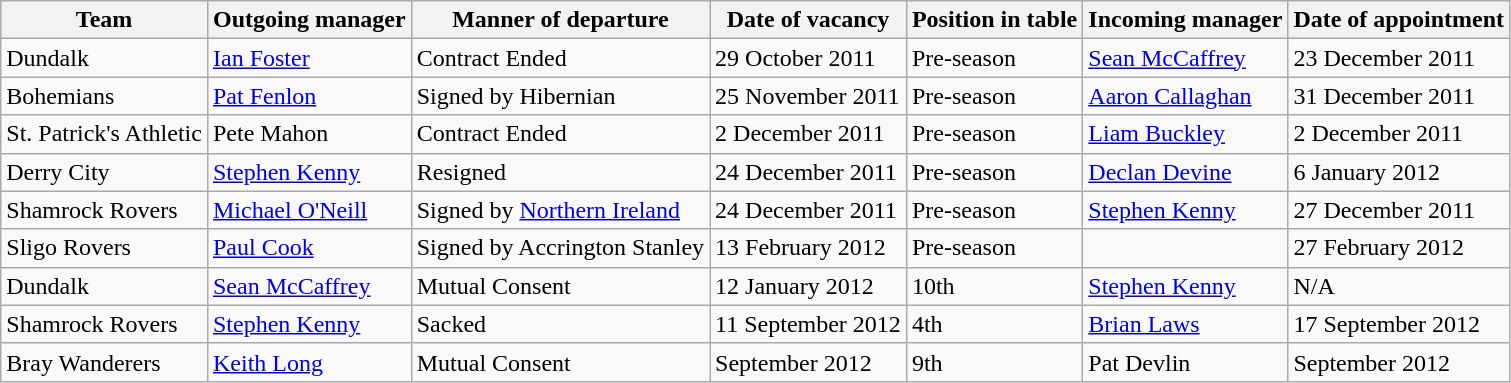<table class="wikitable">
<tr>
<th>Team</th>
<th>Outgoing manager</th>
<th>Manner of departure</th>
<th>Date of vacancy</th>
<th>Position in table</th>
<th>Incoming manager</th>
<th>Date of appointment</th>
</tr>
<tr>
<td>Dundalk</td>
<td> <a href='#'>Ian Foster</a></td>
<td>Contract Ended</td>
<td>29 October 2011</td>
<td>Pre-season</td>
<td> <a href='#'>Sean McCaffrey</a></td>
<td>23 December 2011</td>
</tr>
<tr>
<td>Bohemians</td>
<td> <a href='#'>Pat Fenlon</a></td>
<td>Signed by Hibernian</td>
<td>25 November 2011</td>
<td>Pre-season</td>
<td> <a href='#'>Aaron Callaghan</a></td>
<td>31 December 2011</td>
</tr>
<tr>
<td>St. Patrick's Athletic</td>
<td> Pete Mahon</td>
<td>Contract Ended</td>
<td>2 December 2011</td>
<td>Pre-season</td>
<td> <a href='#'>Liam Buckley</a></td>
<td>2 December 2011</td>
</tr>
<tr>
<td>Derry City</td>
<td> <a href='#'>Stephen Kenny</a></td>
<td>Resigned</td>
<td>24 December 2011</td>
<td>Pre-season</td>
<td> <a href='#'>Declan Devine</a></td>
<td>6 January 2012</td>
</tr>
<tr>
<td>Shamrock Rovers</td>
<td> <a href='#'>Michael O'Neill</a></td>
<td>Signed by <a href='#'>Northern Ireland</a></td>
<td>24 December 2011</td>
<td>Pre-season</td>
<td> <a href='#'>Stephen Kenny</a></td>
<td>27 December 2011</td>
</tr>
<tr>
<td>Sligo Rovers</td>
<td> <a href='#'>Paul Cook</a></td>
<td>Signed by Accrington Stanley</td>
<td>13 February 2012</td>
<td>Pre-season</td>
<td> </td>
<td>27 February 2012</td>
</tr>
<tr>
<td>Dundalk</td>
<td> <a href='#'>Sean McCaffrey</a></td>
<td>Mutual Consent</td>
<td>12 January 2012</td>
<td>10th</td>
<td><a href='#'>Stephen Kenny</a></td>
<td>N/A</td>
</tr>
<tr>
<td>Shamrock Rovers</td>
<td> <a href='#'>Stephen Kenny</a></td>
<td>Sacked</td>
<td>11 September 2012</td>
<td>4th</td>
<td> <a href='#'>Brian Laws</a></td>
<td>17 September 2012</td>
</tr>
<tr>
<td>Bray Wanderers</td>
<td> <a href='#'>Keith Long</a></td>
<td>Mutual Consent</td>
<td>September 2012</td>
<td>9th</td>
<td> Pat Devlin</td>
<td>September 2012</td>
</tr>
</table>
